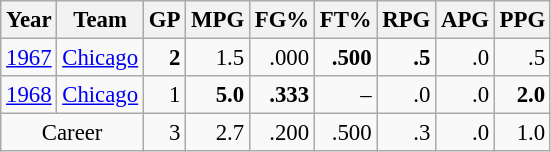<table class="wikitable sortable" style="font-size:95%; text-align:right;">
<tr>
<th>Year</th>
<th>Team</th>
<th>GP</th>
<th>MPG</th>
<th>FG%</th>
<th>FT%</th>
<th>RPG</th>
<th>APG</th>
<th>PPG</th>
</tr>
<tr>
<td style="text-align:left;"><a href='#'>1967</a></td>
<td style="text-align:left;"><a href='#'>Chicago</a></td>
<td><strong>2</strong></td>
<td>1.5</td>
<td>.000</td>
<td><strong>.500</strong></td>
<td><strong>.5</strong></td>
<td>.0</td>
<td>.5</td>
</tr>
<tr>
<td style="text-align:left;"><a href='#'>1968</a></td>
<td style="text-align:left;"><a href='#'>Chicago</a></td>
<td>1</td>
<td><strong>5.0</strong></td>
<td><strong>.333</strong></td>
<td>–</td>
<td>.0</td>
<td>.0</td>
<td><strong>2.0</strong></td>
</tr>
<tr class="sortbottom">
<td style="text-align:center;" colspan="2">Career</td>
<td>3</td>
<td>2.7</td>
<td>.200</td>
<td>.500</td>
<td>.3</td>
<td>.0</td>
<td>1.0</td>
</tr>
</table>
